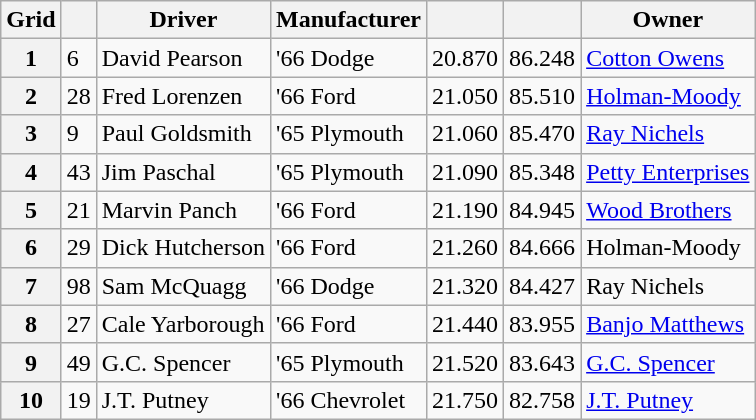<table class="wikitable">
<tr>
<th>Grid</th>
<th></th>
<th>Driver</th>
<th>Manufacturer</th>
<th></th>
<th></th>
<th>Owner</th>
</tr>
<tr>
<th>1</th>
<td>6</td>
<td>David Pearson</td>
<td>'66 Dodge</td>
<td>20.870</td>
<td>86.248</td>
<td><a href='#'>Cotton Owens</a></td>
</tr>
<tr>
<th>2</th>
<td>28</td>
<td>Fred Lorenzen</td>
<td>'66 Ford</td>
<td>21.050</td>
<td>85.510</td>
<td><a href='#'>Holman-Moody</a></td>
</tr>
<tr>
<th>3</th>
<td>9</td>
<td>Paul Goldsmith</td>
<td>'65 Plymouth</td>
<td>21.060</td>
<td>85.470</td>
<td><a href='#'>Ray Nichels</a></td>
</tr>
<tr>
<th>4</th>
<td>43</td>
<td>Jim Paschal</td>
<td>'65 Plymouth</td>
<td>21.090</td>
<td>85.348</td>
<td><a href='#'>Petty Enterprises</a></td>
</tr>
<tr>
<th>5</th>
<td>21</td>
<td>Marvin Panch</td>
<td>'66 Ford</td>
<td>21.190</td>
<td>84.945</td>
<td><a href='#'>Wood Brothers</a></td>
</tr>
<tr>
<th>6</th>
<td>29</td>
<td>Dick Hutcherson</td>
<td>'66 Ford</td>
<td>21.260</td>
<td>84.666</td>
<td>Holman-Moody</td>
</tr>
<tr>
<th>7</th>
<td>98</td>
<td>Sam McQuagg</td>
<td>'66 Dodge</td>
<td>21.320</td>
<td>84.427</td>
<td>Ray Nichels</td>
</tr>
<tr>
<th>8</th>
<td>27</td>
<td>Cale Yarborough</td>
<td>'66 Ford</td>
<td>21.440</td>
<td>83.955</td>
<td><a href='#'>Banjo Matthews</a></td>
</tr>
<tr>
<th>9</th>
<td>49</td>
<td>G.C. Spencer</td>
<td>'65 Plymouth</td>
<td>21.520</td>
<td>83.643</td>
<td><a href='#'>G.C. Spencer</a></td>
</tr>
<tr>
<th>10</th>
<td>19</td>
<td>J.T. Putney</td>
<td>'66 Chevrolet</td>
<td>21.750</td>
<td>82.758</td>
<td><a href='#'>J.T. Putney</a></td>
</tr>
</table>
